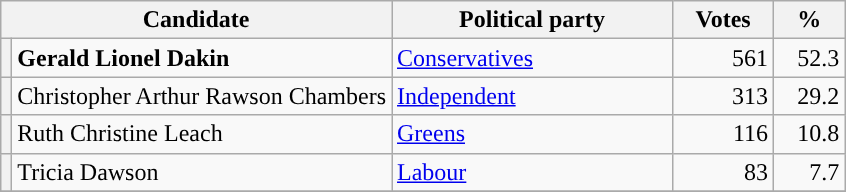<table class="wikitable">
<tr>
<th valign=top colspan="2" style="width: 180px">Candidate</th>
<th valign=top style="width: 180px">Political party</th>
<th valign=top style="width: 60px">Votes</th>
<th valign=top style="width: 40px">%</th>
</tr>
<tr>
<th style="background-color: "></th>
<td><strong>Gerald Lionel Dakin</strong></td>
<td><a href='#'>Conservatives</a></td>
<td align="right">561</td>
<td align="right">52.3</td>
</tr>
<tr>
<th style="background-color: "></th>
<td>Christopher Arthur Rawson Chambers</td>
<td><a href='#'>Independent</a></td>
<td align="right">313</td>
<td align="right">29.2</td>
</tr>
<tr>
<th style="background-color: "></th>
<td>Ruth Christine Leach</td>
<td><a href='#'>Greens</a></td>
<td align="right">116</td>
<td align="right">10.8</td>
</tr>
<tr>
<th style="background-color: "></th>
<td>Tricia Dawson</td>
<td><a href='#'>Labour</a></td>
<td align="right">83</td>
<td align="right">7.7</td>
</tr>
<tr>
</tr>
</table>
